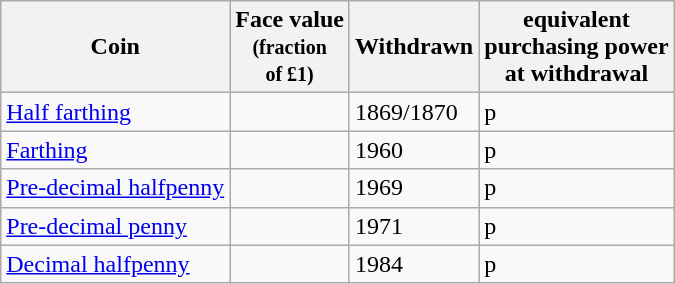<table class="wikitable" >
<tr>
<th>Coin</th>
<th>Face value<br><small>(fraction<br>of £1)</small></th>
<th>Withdrawn</th>
<th> equivalent<br>purchasing power<br>at withdrawal</th>
</tr>
<tr>
<td><a href='#'>Half farthing</a></td>
<td></td>
<td>1869/1870</td>
<td>p</td>
</tr>
<tr>
<td><a href='#'>Farthing</a></td>
<td></td>
<td>1960</td>
<td>p</td>
</tr>
<tr>
<td><a href='#'>Pre-decimal halfpenny</a></td>
<td></td>
<td>1969</td>
<td>p</td>
</tr>
<tr>
<td><a href='#'>Pre-decimal penny</a></td>
<td></td>
<td>1971</td>
<td>p</td>
</tr>
<tr>
<td><a href='#'>Decimal halfpenny</a></td>
<td></td>
<td>1984</td>
<td>p</td>
</tr>
</table>
